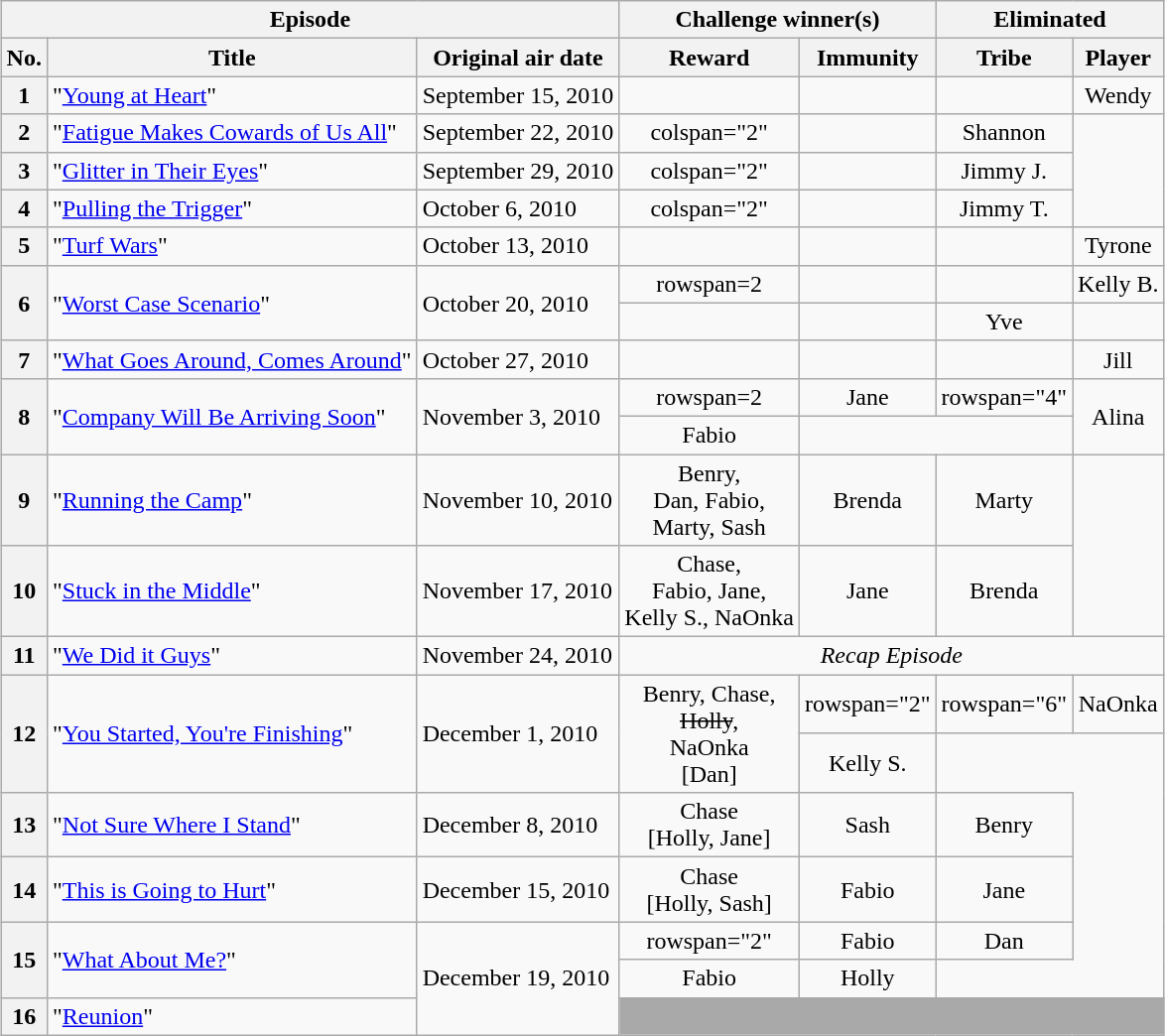<table class="wikitable" style="margin:auto; text-align:center">
<tr>
<th scope="col" colspan="3">Episode</th>
<th scope="col" colspan="2">Challenge winner(s)</th>
<th scope="col" colspan="2">Eliminated</th>
</tr>
<tr>
<th scope="col">No.</th>
<th scope="col">Title</th>
<th scope="col">Original air date</th>
<th scope="col">Reward</th>
<th scope="col">Immunity</th>
<th scope="col">Tribe</th>
<th scope="col">Player</th>
</tr>
<tr>
<th>1</th>
<td align="left">"<a href='#'>Young at Heart</a>"</td>
<td align="left">September 15, 2010</td>
<td></td>
<td></td>
<td></td>
<td>Wendy</td>
</tr>
<tr>
<th>2</th>
<td align="left">"<a href='#'>Fatigue Makes Cowards of Us All</a>"</td>
<td align="left">September 22, 2010</td>
<td>colspan="2" </td>
<td></td>
<td>Shannon</td>
</tr>
<tr>
<th>3</th>
<td align="left">"<a href='#'>Glitter in Their Eyes</a>"</td>
<td align="left">September 29, 2010</td>
<td>colspan="2" </td>
<td></td>
<td>Jimmy J.</td>
</tr>
<tr>
<th>4</th>
<td align="left">"<a href='#'>Pulling the Trigger</a>"</td>
<td align="left">October 6, 2010</td>
<td>colspan="2" </td>
<td></td>
<td>Jimmy T.</td>
</tr>
<tr>
<th>5</th>
<td align="left">"<a href='#'>Turf Wars</a>"</td>
<td align="left">October 13, 2010</td>
<td></td>
<td></td>
<td></td>
<td>Tyrone</td>
</tr>
<tr>
<th rowspan="2">6</th>
<td style="text-align:left;" rowspan="2">"<a href='#'>Worst Case Scenario</a>"</td>
<td style="text-align:left;" rowspan="2">October 20, 2010</td>
<td>rowspan=2 </td>
<td></td>
<td></td>
<td>Kelly B.</td>
</tr>
<tr>
<td></td>
<td></td>
<td>Yve</td>
</tr>
<tr>
<th>7</th>
<td align="left">"<a href='#'>What Goes Around, Comes Around</a>"</td>
<td align="left">October 27, 2010</td>
<td></td>
<td></td>
<td></td>
<td>Jill</td>
</tr>
<tr>
<th rowspan="2">8</th>
<td rowspan="2" style="text-align:left;">"<a href='#'>Company Will Be Arriving Soon</a>"</td>
<td rowspan="2" style="text-align:left;">November 3, 2010</td>
<td>rowspan=2 </td>
<td>Jane</td>
<td>rowspan="4" </td>
<td rowspan=2>Alina</td>
</tr>
<tr>
<td>Fabio</td>
</tr>
<tr>
<th>9</th>
<td align="left">"<a href='#'>Running the Camp</a>"</td>
<td align="left">November 10, 2010</td>
<td>Benry,<br>Dan, Fabio,<br>Marty, Sash</td>
<td>Brenda</td>
<td>Marty</td>
</tr>
<tr>
<th>10</th>
<td align="left">"<a href='#'>Stuck in the Middle</a>"</td>
<td align="left">November 17, 2010</td>
<td>Chase,<br>Fabio, Jane,<br>Kelly S., NaOnka</td>
<td>Jane</td>
<td>Brenda</td>
</tr>
<tr>
<th>11</th>
<td align="left">"<a href='#'>We Did it Guys</a>"</td>
<td align="left">November 24, 2010</td>
<td colspan="4"><em>Recap Episode</em></td>
</tr>
<tr>
<th rowspan="2">12</th>
<td style="text-align:left;" rowspan="2">"<a href='#'>You Started, You're Finishing</a>"</td>
<td style="text-align:left;" rowspan="2">December 1, 2010</td>
<td rowspan="2">Benry, Chase,<br><s>Holly</s>,<br>NaOnka<br>[Dan]</td>
<td>rowspan="2" </td>
<td>rowspan="6" </td>
<td>NaOnka</td>
</tr>
<tr>
<td>Kelly S.</td>
</tr>
<tr>
<th>13</th>
<td align="left">"<a href='#'>Not Sure Where I Stand</a>"</td>
<td align="left">December 8, 2010</td>
<td>Chase<br>[Holly, Jane]</td>
<td>Sash</td>
<td>Benry</td>
</tr>
<tr>
<th>14</th>
<td align="left">"<a href='#'>This is Going to Hurt</a>"</td>
<td align="left">December 15, 2010</td>
<td>Chase<br>[Holly, Sash]</td>
<td>Fabio</td>
<td>Jane</td>
</tr>
<tr>
<th rowspan="2">15</th>
<td rowspan="2" style="text-align:left;">"<a href='#'>What About Me?</a>"</td>
<td rowspan="3" style="text-align:left;">December 19, 2010</td>
<td>rowspan="2" </td>
<td>Fabio</td>
<td>Dan</td>
</tr>
<tr>
<td>Fabio</td>
<td>Holly</td>
</tr>
<tr>
<th>16</th>
<td style="text-align:left;">"<a href='#'>Reunion</a>"</td>
<td colspan="4" bgcolor="darkgray"></td>
</tr>
</table>
